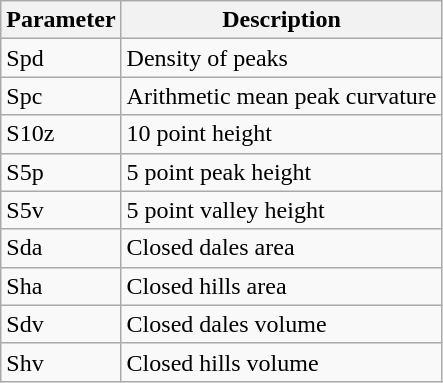<table class="wikitable">
<tr>
<th>Parameter</th>
<th>Description</th>
</tr>
<tr>
<td>Spd</td>
<td>Density of peaks</td>
</tr>
<tr>
<td>Spc</td>
<td>Arithmetic mean peak curvature</td>
</tr>
<tr>
<td>S10z</td>
<td>10 point height</td>
</tr>
<tr>
<td>S5p</td>
<td>5 point peak height</td>
</tr>
<tr>
<td>S5v</td>
<td>5 point valley height</td>
</tr>
<tr>
<td>Sda</td>
<td>Closed dales area</td>
</tr>
<tr>
<td>Sha</td>
<td>Closed hills area</td>
</tr>
<tr>
<td>Sdv</td>
<td>Closed dales volume</td>
</tr>
<tr>
<td>Shv</td>
<td>Closed hills volume</td>
</tr>
</table>
